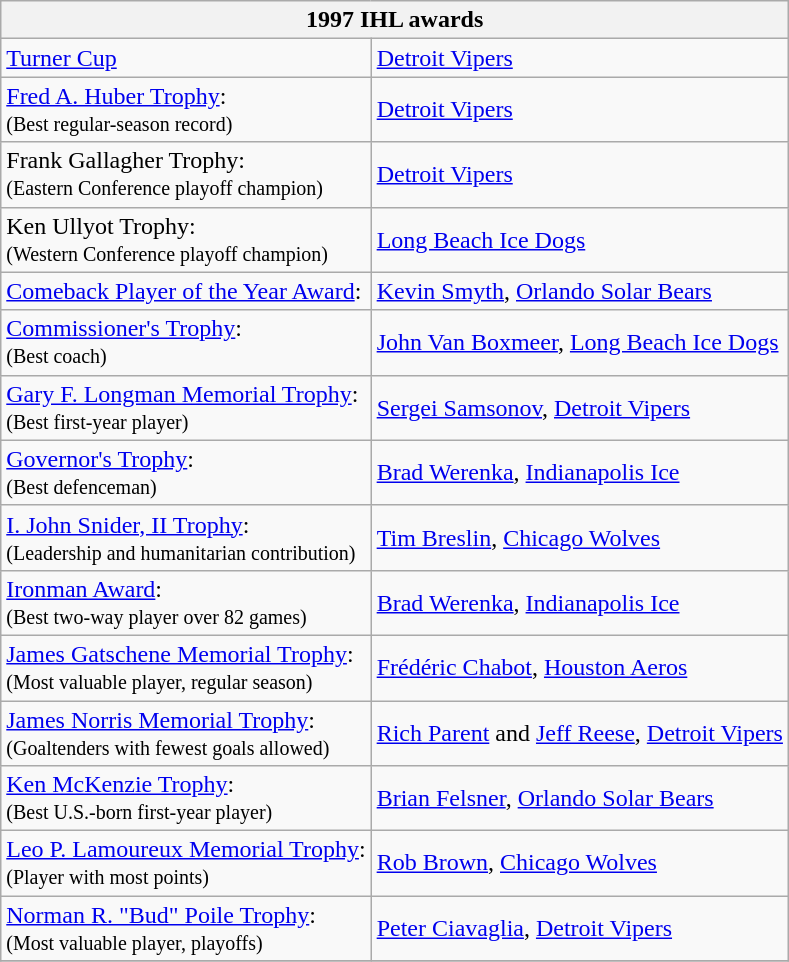<table class="wikitable">
<tr>
<th bgcolor="#DDDDDD" colspan="2">1997 IHL awards</th>
</tr>
<tr>
<td><a href='#'>Turner Cup</a></td>
<td><a href='#'>Detroit Vipers</a></td>
</tr>
<tr>
<td><a href='#'>Fred A. Huber Trophy</a>:<br><small>(Best regular-season record)</small></td>
<td><a href='#'>Detroit Vipers</a></td>
</tr>
<tr>
<td>Frank Gallagher Trophy:<br><small>(Eastern Conference playoff champion)</small></td>
<td><a href='#'>Detroit Vipers</a></td>
</tr>
<tr>
<td>Ken Ullyot Trophy: <br><small>(Western Conference playoff champion)</small></td>
<td><a href='#'>Long Beach Ice Dogs</a></td>
</tr>
<tr>
<td><a href='#'>Comeback Player of the Year Award</a>:</td>
<td><a href='#'>Kevin Smyth</a>, <a href='#'>Orlando Solar Bears</a></td>
</tr>
<tr>
<td><a href='#'>Commissioner's Trophy</a>:<br><small>(Best coach)</small></td>
<td><a href='#'>John Van Boxmeer</a>, <a href='#'>Long Beach Ice Dogs</a></td>
</tr>
<tr>
<td><a href='#'>Gary F. Longman Memorial Trophy</a>:<br><small>(Best first-year player)</small></td>
<td><a href='#'>Sergei Samsonov</a>, <a href='#'>Detroit Vipers</a></td>
</tr>
<tr>
<td><a href='#'>Governor's Trophy</a>:<br><small>(Best defenceman)</small></td>
<td><a href='#'>Brad Werenka</a>, <a href='#'>Indianapolis Ice</a></td>
</tr>
<tr>
<td><a href='#'>I. John Snider, II Trophy</a>:<br><small>(Leadership and humanitarian contribution)</small></td>
<td><a href='#'>Tim Breslin</a>, <a href='#'>Chicago Wolves</a></td>
</tr>
<tr>
<td><a href='#'>Ironman Award</a>:<br><small>(Best two-way player over 82 games)</small></td>
<td><a href='#'>Brad Werenka</a>, <a href='#'>Indianapolis Ice</a></td>
</tr>
<tr>
<td><a href='#'>James Gatschene Memorial Trophy</a>:<br><small>(Most valuable player, regular season)</small></td>
<td><a href='#'>Frédéric Chabot</a>, <a href='#'>Houston Aeros</a></td>
</tr>
<tr>
<td><a href='#'>James Norris Memorial Trophy</a>:<br><small>(Goaltenders with fewest goals allowed)</small></td>
<td><a href='#'>Rich Parent</a> and <a href='#'>Jeff Reese</a>, <a href='#'>Detroit Vipers</a></td>
</tr>
<tr>
<td><a href='#'>Ken McKenzie Trophy</a>:<br><small>(Best U.S.-born first-year player)</small></td>
<td><a href='#'>Brian Felsner</a>, <a href='#'>Orlando Solar Bears</a></td>
</tr>
<tr>
<td><a href='#'>Leo P. Lamoureux Memorial Trophy</a>:<br><small>(Player with most points)</small></td>
<td><a href='#'>Rob Brown</a>, <a href='#'>Chicago Wolves</a></td>
</tr>
<tr>
<td><a href='#'>Norman R. "Bud" Poile Trophy</a>:<br><small>(Most valuable player, playoffs)</small></td>
<td><a href='#'>Peter Ciavaglia</a>, <a href='#'>Detroit Vipers</a></td>
</tr>
<tr>
</tr>
</table>
